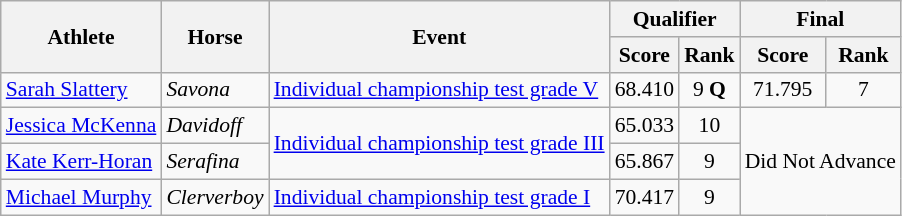<table class="wikitable" style="font-size:90%">
<tr>
<th rowspan="2">Athlete</th>
<th rowspan="2">Horse</th>
<th rowspan="2">Event</th>
<th colspan="2">Qualifier</th>
<th colspan="2">Final</th>
</tr>
<tr>
<th>Score</th>
<th>Rank</th>
<th>Score</th>
<th>Rank</th>
</tr>
<tr align=center>
<td align=left><a href='#'>Sarah Slattery</a></td>
<td align=left><em>Savona</em></td>
<td align=left><a href='#'>Individual championship test grade V</a></td>
<td>68.410</td>
<td>9 <strong>Q</strong></td>
<td>71.795</td>
<td>7</td>
</tr>
<tr align=center>
<td align=left><a href='#'>Jessica McKenna</a></td>
<td align=left><em>Davidoff</em></td>
<td rowspan="2" align="left"><a href='#'>Individual championship test grade III</a></td>
<td>65.033</td>
<td>10</td>
<td colspan="2" rowspan="3">Did Not Advance</td>
</tr>
<tr align=center>
<td align=left><a href='#'>Kate Kerr-Horan</a></td>
<td align=left><em>Serafina</em></td>
<td>65.867</td>
<td>9</td>
</tr>
<tr align=center>
<td align=left><a href='#'>Michael Murphy</a></td>
<td align=left><em>Clerverboy</em></td>
<td align=left><a href='#'>Individual championship test grade I</a></td>
<td>70.417</td>
<td>9</td>
</tr>
</table>
